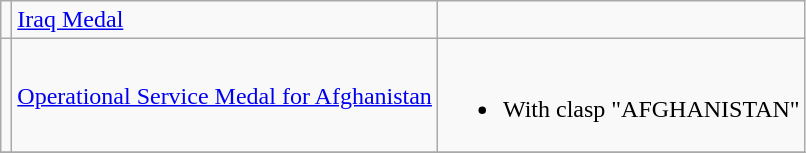<table class="wikitable">
<tr>
<td></td>
<td><a href='#'>Iraq Medal</a></td>
<td></td>
</tr>
<tr>
<td></td>
<td><a href='#'>Operational Service Medal for Afghanistan</a></td>
<td><br><ul><li>With clasp "AFGHANISTAN"</li></ul></td>
</tr>
<tr>
</tr>
</table>
